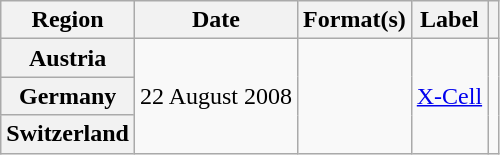<table class="wikitable plainrowheaders">
<tr>
<th scope="col">Region</th>
<th scope="col">Date</th>
<th scope="col">Format(s)</th>
<th scope="col">Label</th>
<th scope="col"></th>
</tr>
<tr>
<th scope="row">Austria</th>
<td rowspan="3">22 August 2008</td>
<td rowspan="3"></td>
<td rowspan="3"><a href='#'>X-Cell</a></td>
<td align="center" rowspan="3"></td>
</tr>
<tr>
<th scope="row">Germany</th>
</tr>
<tr>
<th scope="row">Switzerland</th>
</tr>
</table>
